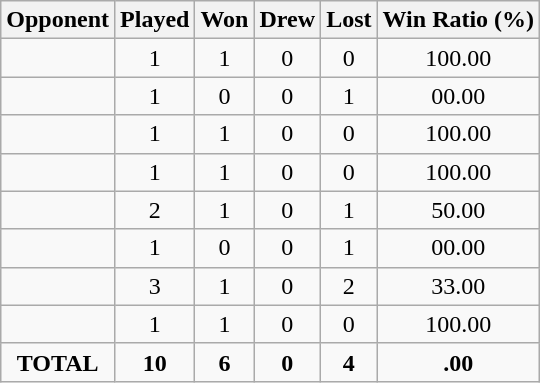<table class="wikitable">
<tr>
<th>Opponent</th>
<th>Played</th>
<th>Won</th>
<th>Drew</th>
<th>Lost</th>
<th>Win Ratio (%)</th>
</tr>
<tr align=center>
<td align=left></td>
<td>1</td>
<td>1</td>
<td>0</td>
<td>0</td>
<td>100.00</td>
</tr>
<tr align=center>
<td align=left></td>
<td>1</td>
<td>0</td>
<td>0</td>
<td>1</td>
<td>00.00</td>
</tr>
<tr align=center>
<td align=left></td>
<td>1</td>
<td>1</td>
<td>0</td>
<td>0</td>
<td>100.00</td>
</tr>
<tr align=center>
<td align=left></td>
<td>1</td>
<td>1</td>
<td>0</td>
<td>0</td>
<td>100.00</td>
</tr>
<tr align=center>
<td align=left></td>
<td>2</td>
<td>1</td>
<td>0</td>
<td>1</td>
<td>50.00</td>
</tr>
<tr align=center>
<td align=left></td>
<td>1</td>
<td>0</td>
<td>0</td>
<td>1</td>
<td>00.00</td>
</tr>
<tr align=center>
<td align=left></td>
<td>3</td>
<td>1</td>
<td>0</td>
<td>2</td>
<td>33.00</td>
</tr>
<tr align=center>
<td align=left></td>
<td>1</td>
<td>1</td>
<td>0</td>
<td>0</td>
<td>100.00</td>
</tr>
<tr align=center>
<td><strong>TOTAL</strong></td>
<td><strong>10</strong></td>
<td><strong>6</strong></td>
<td><strong>0</strong></td>
<td><strong>4</strong></td>
<td><strong>.00</strong></td>
</tr>
</table>
